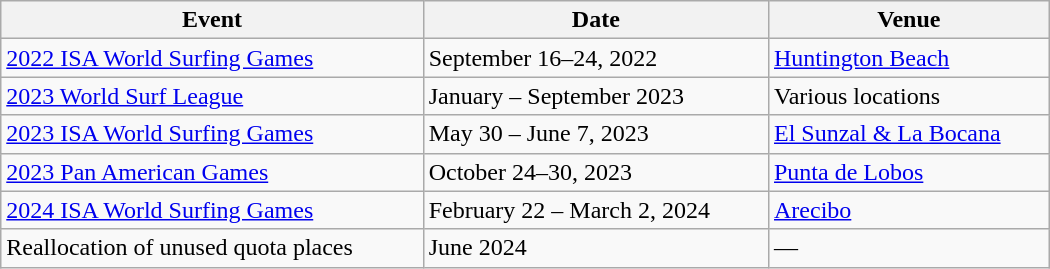<table class="wikitable" width=700>
<tr>
<th>Event</th>
<th>Date</th>
<th>Venue</th>
</tr>
<tr>
<td><a href='#'>2022 ISA World Surfing Games</a></td>
<td>September 16–24, 2022</td>
<td> <a href='#'>Huntington Beach</a></td>
</tr>
<tr>
<td><a href='#'>2023 World Surf League</a></td>
<td>January – September 2023</td>
<td>Various locations</td>
</tr>
<tr>
<td><a href='#'>2023 ISA World Surfing Games</a></td>
<td>May 30 – June 7, 2023</td>
<td> <a href='#'>El Sunzal & La Bocana</a></td>
</tr>
<tr>
<td><a href='#'>2023 Pan American Games</a></td>
<td>October 24–30, 2023</td>
<td> <a href='#'>Punta de Lobos</a></td>
</tr>
<tr>
<td><a href='#'>2024 ISA World Surfing Games</a></td>
<td>February 22 – March 2, 2024</td>
<td> <a href='#'>Arecibo</a></td>
</tr>
<tr>
<td>Reallocation of unused quota places</td>
<td>June 2024</td>
<td>—</td>
</tr>
</table>
